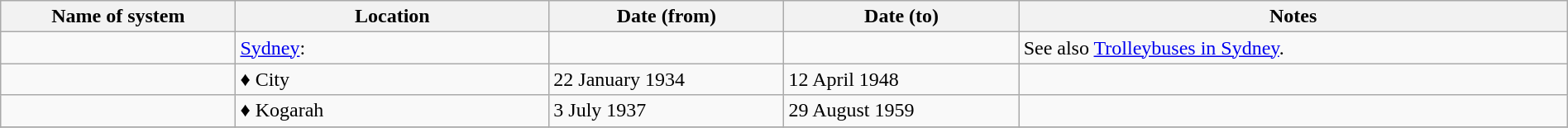<table class="wikitable" width=100%>
<tr>
<th width=15%>Name of system</th>
<th width=20%>Location</th>
<th width=15%>Date (from)</th>
<th width=15%>Date (to)</th>
<th width=35%>Notes</th>
</tr>
<tr>
<td> </td>
<td><a href='#'>Sydney</a>:</td>
<td> </td>
<td> </td>
<td>See also <a href='#'>Trolleybuses in Sydney</a>.</td>
</tr>
<tr>
<td> </td>
<td>♦ City</td>
<td>22 January 1934</td>
<td>12 April 1948</td>
<td> </td>
</tr>
<tr>
<td> </td>
<td>♦ Kogarah</td>
<td>3 July 1937</td>
<td>29 August 1959</td>
<td> </td>
</tr>
<tr>
</tr>
</table>
